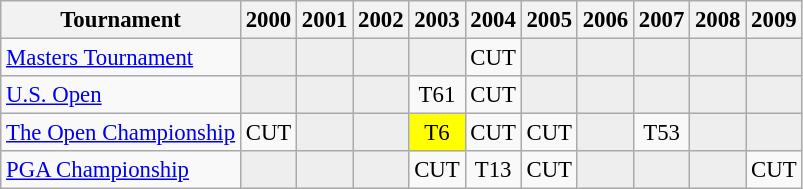<table class="wikitable" style="font-size:95%;text-align:center;">
<tr>
<th>Tournament</th>
<th>2000</th>
<th>2001</th>
<th>2002</th>
<th>2003</th>
<th>2004</th>
<th>2005</th>
<th>2006</th>
<th>2007</th>
<th>2008</th>
<th>2009</th>
</tr>
<tr>
<td align=left><a href='#'>Masters Tournament</a></td>
<td style="background:#eeeeee;"></td>
<td style="background:#eeeeee;"></td>
<td style="background:#eeeeee;"></td>
<td style="background:#eeeeee;"></td>
<td>CUT</td>
<td style="background:#eeeeee;"></td>
<td style="background:#eeeeee;"></td>
<td style="background:#eeeeee;"></td>
<td style="background:#eeeeee;"></td>
<td style="background:#eeeeee;"></td>
</tr>
<tr>
<td align=left><a href='#'>U.S. Open</a></td>
<td style="background:#eeeeee;"></td>
<td style="background:#eeeeee;"></td>
<td style="background:#eeeeee;"></td>
<td>T61</td>
<td>CUT</td>
<td style="background:#eeeeee;"></td>
<td style="background:#eeeeee;"></td>
<td style="background:#eeeeee;"></td>
<td style="background:#eeeeee;"></td>
<td style="background:#eeeeee;"></td>
</tr>
<tr>
<td align=left><a href='#'>The Open Championship</a></td>
<td>CUT</td>
<td style="background:#eeeeee;"></td>
<td style="background:#eeeeee;"></td>
<td style="background:yellow;">T6</td>
<td>CUT</td>
<td>CUT</td>
<td style="background:#eeeeee;"></td>
<td>T53</td>
<td style="background:#eeeeee;"></td>
<td style="background:#eeeeee;"></td>
</tr>
<tr>
<td align=left><a href='#'>PGA Championship</a></td>
<td style="background:#eeeeee;"></td>
<td style="background:#eeeeee;"></td>
<td style="background:#eeeeee;"></td>
<td>CUT</td>
<td>T13</td>
<td>CUT</td>
<td style="background:#eeeeee;"></td>
<td style="background:#eeeeee;"></td>
<td style="background:#eeeeee;"></td>
<td>CUT</td>
</tr>
</table>
